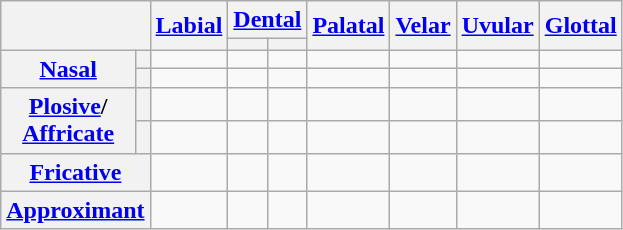<table class="wikitable" style="text-align:center">
<tr>
<th rowspan="2" colspan="2"></th>
<th rowspan="2"><a href='#'>Labial</a></th>
<th colspan="2"><a href='#'>Dental</a></th>
<th rowspan="2"><a href='#'>Palatal</a></th>
<th rowspan="2"><a href='#'>Velar</a></th>
<th rowspan="2"><a href='#'>Uvular</a></th>
<th rowspan="2"><a href='#'>Glottal</a></th>
</tr>
<tr>
<th></th>
<th></th>
</tr>
<tr>
<th rowspan="2"><a href='#'>Nasal</a></th>
<th></th>
<td> </td>
<td> </td>
<td></td>
<td></td>
<td></td>
<td></td>
<td></td>
</tr>
<tr>
<th></th>
<td> </td>
<td> </td>
<td></td>
<td></td>
<td></td>
<td></td>
<td></td>
</tr>
<tr>
<th rowspan="2"><a href='#'>Plosive</a>/<br><a href='#'>Affricate</a></th>
<th></th>
<td> </td>
<td> </td>
<td> </td>
<td></td>
<td> </td>
<td> </td>
<td> </td>
</tr>
<tr>
<th></th>
<td> </td>
<td> </td>
<td> </td>
<td></td>
<td> </td>
<td> </td>
<td></td>
</tr>
<tr>
<th colspan="2"><a href='#'>Fricative</a></th>
<td></td>
<td> </td>
<td> </td>
<td></td>
<td></td>
<td> </td>
<td> </td>
</tr>
<tr>
<th colspan="2"><a href='#'>Approximant</a></th>
<td></td>
<td></td>
<td></td>
<td> </td>
<td> </td>
<td></td>
<td></td>
</tr>
</table>
